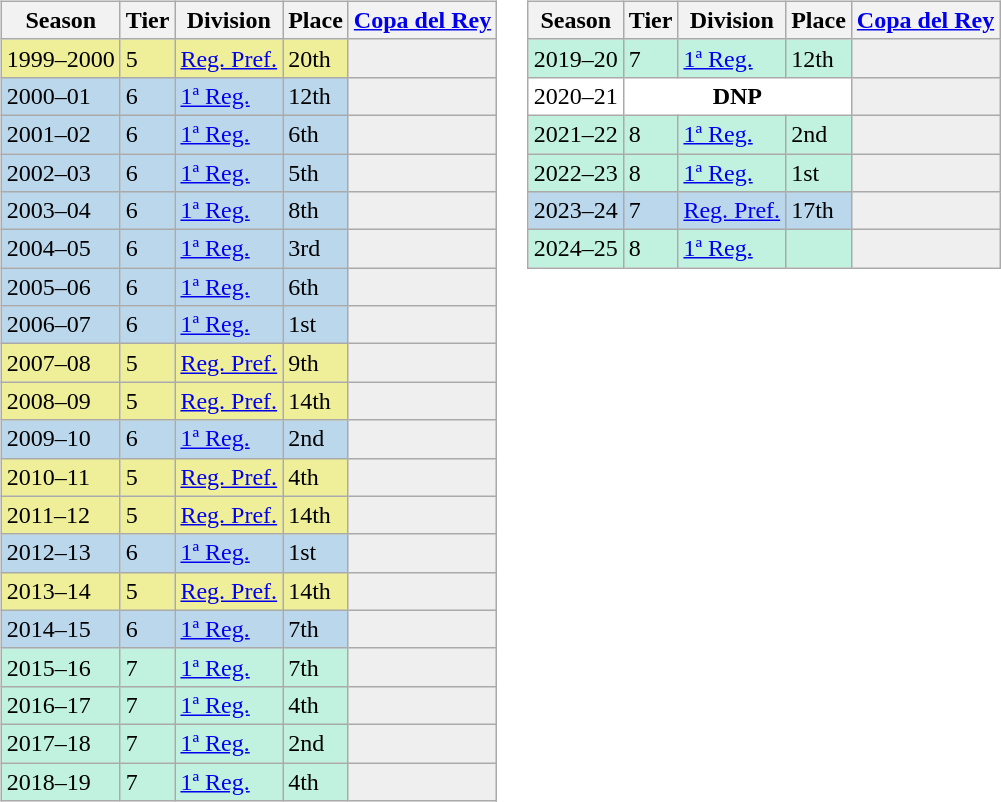<table>
<tr>
<td valign="top" width=0%><br><table class="wikitable">
<tr style="background:#f0f6fa;">
<th>Season</th>
<th>Tier</th>
<th>Division</th>
<th>Place</th>
<th><a href='#'>Copa del Rey</a></th>
</tr>
<tr>
<td style="background:#EFEF99;">1999–2000</td>
<td style="background:#EFEF99;">5</td>
<td style="background:#EFEF99;"><a href='#'>Reg. Pref.</a></td>
<td style="background:#EFEF99;">20th</td>
<th style="background:#efefef;"></th>
</tr>
<tr>
<td style="background:#BBD7EC;">2000–01</td>
<td style="background:#BBD7EC;">6</td>
<td style="background:#BBD7EC;"><a href='#'>1ª Reg.</a></td>
<td style="background:#BBD7EC;">12th</td>
<th style="background:#efefef;"></th>
</tr>
<tr>
<td style="background:#BBD7EC;">2001–02</td>
<td style="background:#BBD7EC;">6</td>
<td style="background:#BBD7EC;"><a href='#'>1ª Reg.</a></td>
<td style="background:#BBD7EC;">6th</td>
<th style="background:#efefef;"></th>
</tr>
<tr>
<td style="background:#BBD7EC;">2002–03</td>
<td style="background:#BBD7EC;">6</td>
<td style="background:#BBD7EC;"><a href='#'>1ª Reg.</a></td>
<td style="background:#BBD7EC;">5th</td>
<th style="background:#efefef;"></th>
</tr>
<tr>
<td style="background:#BBD7EC;">2003–04</td>
<td style="background:#BBD7EC;">6</td>
<td style="background:#BBD7EC;"><a href='#'>1ª Reg.</a></td>
<td style="background:#BBD7EC;">8th</td>
<th style="background:#efefef;"></th>
</tr>
<tr>
<td style="background:#BBD7EC;">2004–05</td>
<td style="background:#BBD7EC;">6</td>
<td style="background:#BBD7EC;"><a href='#'>1ª Reg.</a></td>
<td style="background:#BBD7EC;">3rd</td>
<th style="background:#efefef;"></th>
</tr>
<tr>
<td style="background:#BBD7EC;">2005–06</td>
<td style="background:#BBD7EC;">6</td>
<td style="background:#BBD7EC;"><a href='#'>1ª Reg.</a></td>
<td style="background:#BBD7EC;">6th</td>
<th style="background:#efefef;"></th>
</tr>
<tr>
<td style="background:#BBD7EC;">2006–07</td>
<td style="background:#BBD7EC;">6</td>
<td style="background:#BBD7EC;"><a href='#'>1ª Reg.</a></td>
<td style="background:#BBD7EC;">1st</td>
<th style="background:#efefef;"></th>
</tr>
<tr>
<td style="background:#EFEF99;">2007–08</td>
<td style="background:#EFEF99;">5</td>
<td style="background:#EFEF99;"><a href='#'>Reg. Pref.</a></td>
<td style="background:#EFEF99;">9th</td>
<th style="background:#efefef;"></th>
</tr>
<tr>
<td style="background:#EFEF99;">2008–09</td>
<td style="background:#EFEF99;">5</td>
<td style="background:#EFEF99;"><a href='#'>Reg. Pref.</a></td>
<td style="background:#EFEF99;">14th</td>
<th style="background:#efefef;"></th>
</tr>
<tr>
<td style="background:#BBD7EC;">2009–10</td>
<td style="background:#BBD7EC;">6</td>
<td style="background:#BBD7EC;"><a href='#'>1ª Reg.</a></td>
<td style="background:#BBD7EC;">2nd</td>
<th style="background:#efefef;"></th>
</tr>
<tr>
<td style="background:#EFEF99;">2010–11</td>
<td style="background:#EFEF99;">5</td>
<td style="background:#EFEF99;"><a href='#'>Reg. Pref.</a></td>
<td style="background:#EFEF99;">4th</td>
<th style="background:#efefef;"></th>
</tr>
<tr>
<td style="background:#EFEF99;">2011–12</td>
<td style="background:#EFEF99;">5</td>
<td style="background:#EFEF99;"><a href='#'>Reg. Pref.</a></td>
<td style="background:#EFEF99;">14th</td>
<th style="background:#efefef;"></th>
</tr>
<tr>
<td style="background:#BBD7EC;">2012–13</td>
<td style="background:#BBD7EC;">6</td>
<td style="background:#BBD7EC;"><a href='#'>1ª Reg.</a></td>
<td style="background:#BBD7EC;">1st</td>
<th style="background:#efefef;"></th>
</tr>
<tr>
<td style="background:#EFEF99;">2013–14</td>
<td style="background:#EFEF99;">5</td>
<td style="background:#EFEF99;"><a href='#'>Reg. Pref.</a></td>
<td style="background:#EFEF99;">14th</td>
<th style="background:#efefef;"></th>
</tr>
<tr>
<td style="background:#BBD7EC;">2014–15</td>
<td style="background:#BBD7EC;">6</td>
<td style="background:#BBD7EC;"><a href='#'>1ª Reg.</a></td>
<td style="background:#BBD7EC;">7th</td>
<th style="background:#efefef;"></th>
</tr>
<tr>
<td style="background:#C0F2DF;">2015–16</td>
<td style="background:#C0F2DF;">7</td>
<td style="background:#C0F2DF;"><a href='#'>1ª Reg.</a></td>
<td style="background:#C0F2DF;">7th</td>
<th style="background:#efefef;"></th>
</tr>
<tr>
<td style="background:#C0F2DF;">2016–17</td>
<td style="background:#C0F2DF;">7</td>
<td style="background:#C0F2DF;"><a href='#'>1ª Reg.</a></td>
<td style="background:#C0F2DF;">4th</td>
<th style="background:#efefef;"></th>
</tr>
<tr>
<td style="background:#C0F2DF;">2017–18</td>
<td style="background:#C0F2DF;">7</td>
<td style="background:#C0F2DF;"><a href='#'>1ª Reg.</a></td>
<td style="background:#C0F2DF;">2nd</td>
<th style="background:#efefef;"></th>
</tr>
<tr>
<td style="background:#C0F2DF;">2018–19</td>
<td style="background:#C0F2DF;">7</td>
<td style="background:#C0F2DF;"><a href='#'>1ª Reg.</a></td>
<td style="background:#C0F2DF;">4th</td>
<th style="background:#efefef;"></th>
</tr>
</table>
</td>
<td valign="top" width=0%><br><table class="wikitable">
<tr style="background:#f0f6fa;">
<th>Season</th>
<th>Tier</th>
<th>Division</th>
<th>Place</th>
<th><a href='#'>Copa del Rey</a></th>
</tr>
<tr>
<td style="background:#C0F2DF;">2019–20</td>
<td style="background:#C0F2DF;">7</td>
<td style="background:#C0F2DF;"><a href='#'>1ª Reg.</a></td>
<td style="background:#C0F2DF;">12th</td>
<th style="background:#efefef;"></th>
</tr>
<tr>
<td style="background:#FFFFFF;">2020–21</td>
<th style="background:#FFFFFF;" colspan="3">DNP</th>
<th style="background:#efefef;"></th>
</tr>
<tr>
<td style="background:#C0F2DF;">2021–22</td>
<td style="background:#C0F2DF;">8</td>
<td style="background:#C0F2DF;"><a href='#'>1ª Reg.</a></td>
<td style="background:#C0F2DF;">2nd</td>
<th style="background:#efefef;"></th>
</tr>
<tr>
<td style="background:#C0F2DF;">2022–23</td>
<td style="background:#C0F2DF;">8</td>
<td style="background:#C0F2DF;"><a href='#'>1ª Reg.</a></td>
<td style="background:#C0F2DF;">1st</td>
<th style="background:#efefef;"></th>
</tr>
<tr>
<td style="background:#BBD7EC;">2023–24</td>
<td style="background:#BBD7EC;">7</td>
<td style="background:#BBD7EC;"><a href='#'>Reg. Pref.</a></td>
<td style="background:#BBD7EC;">17th</td>
<th style="background:#efefef;"></th>
</tr>
<tr>
<td style="background:#C0F2DF;">2024–25</td>
<td style="background:#C0F2DF;">8</td>
<td style="background:#C0F2DF;"><a href='#'>1ª Reg.</a></td>
<td style="background:#C0F2DF;"></td>
<th style="background:#efefef;"></th>
</tr>
</table>
</td>
</tr>
</table>
